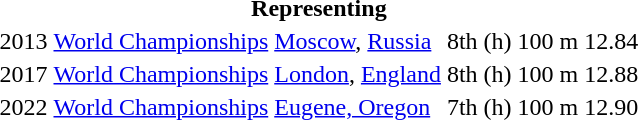<table>
<tr>
<th colspan="6">Representing </th>
</tr>
<tr>
<td>2013</td>
<td><a href='#'>World Championships</a></td>
<td><a href='#'>Moscow</a>, <a href='#'>Russia</a></td>
<td>8th (h)</td>
<td>100 m</td>
<td>12.84</td>
</tr>
<tr>
<td>2017</td>
<td><a href='#'>World Championships</a></td>
<td><a href='#'>London</a>, <a href='#'>England</a></td>
<td>8th (h)</td>
<td>100 m</td>
<td>12.88</td>
</tr>
<tr>
<td>2022</td>
<td><a href='#'>World Championships</a></td>
<td><a href='#'>Eugene, Oregon</a></td>
<td>7th (h)</td>
<td>100 m</td>
<td>12.90</td>
</tr>
</table>
